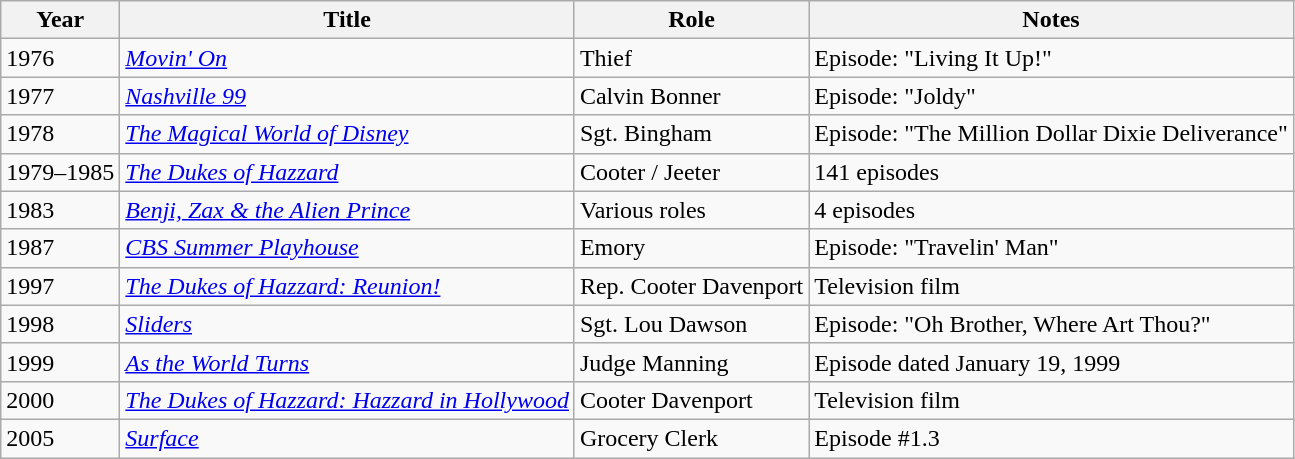<table class="wikitable sortable">
<tr>
<th>Year</th>
<th>Title</th>
<th>Role</th>
<th>Notes</th>
</tr>
<tr>
<td>1976</td>
<td><a href='#'><em>Movin' On</em></a></td>
<td>Thief</td>
<td>Episode: "Living It Up!"</td>
</tr>
<tr>
<td>1977</td>
<td><em><a href='#'>Nashville 99</a></em></td>
<td>Calvin Bonner</td>
<td>Episode: "Joldy"</td>
</tr>
<tr>
<td>1978</td>
<td><em><a href='#'>The Magical World of Disney</a></em></td>
<td>Sgt. Bingham</td>
<td>Episode: "The Million Dollar Dixie Deliverance"</td>
</tr>
<tr>
<td>1979–1985</td>
<td><em><a href='#'>The Dukes of Hazzard</a></em></td>
<td>Cooter / Jeeter</td>
<td>141 episodes</td>
</tr>
<tr>
<td>1983</td>
<td><em><a href='#'>Benji, Zax & the Alien Prince</a></em></td>
<td>Various roles</td>
<td>4 episodes</td>
</tr>
<tr>
<td>1987</td>
<td><em><a href='#'>CBS Summer Playhouse</a></em></td>
<td>Emory</td>
<td>Episode: "Travelin' Man"</td>
</tr>
<tr>
<td>1997</td>
<td><em><a href='#'>The Dukes of Hazzard: Reunion!</a></em></td>
<td>Rep. Cooter Davenport</td>
<td>Television film</td>
</tr>
<tr>
<td>1998</td>
<td><em><a href='#'>Sliders</a></em></td>
<td>Sgt. Lou Dawson</td>
<td>Episode: "Oh Brother, Where Art Thou?"</td>
</tr>
<tr>
<td>1999</td>
<td><em><a href='#'>As the World Turns</a></em></td>
<td>Judge Manning</td>
<td>Episode dated January 19, 1999</td>
</tr>
<tr>
<td>2000</td>
<td><em><a href='#'>The Dukes of Hazzard: Hazzard in Hollywood</a></em></td>
<td>Cooter Davenport</td>
<td>Television film</td>
</tr>
<tr>
<td>2005</td>
<td><a href='#'><em>Surface</em></a></td>
<td>Grocery Clerk</td>
<td>Episode #1.3</td>
</tr>
</table>
